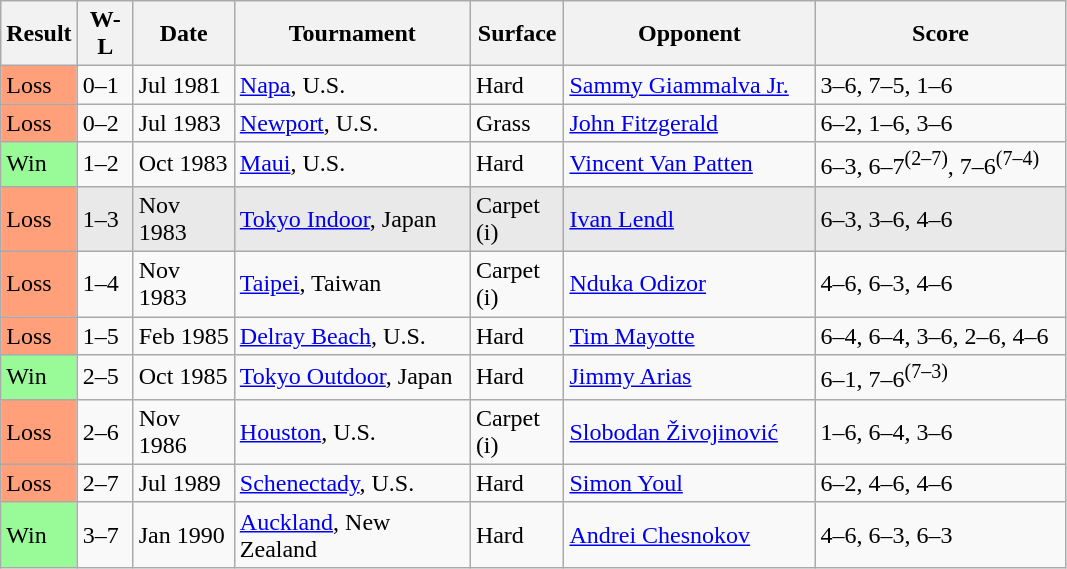<table class="sortable wikitable">
<tr>
<th style="width:40px">Result</th>
<th style="width:30px" class="unsortable">W-L</th>
<th style="width:60px">Date</th>
<th style="width:150px">Tournament</th>
<th style="width:55px">Surface</th>
<th style="width:160px">Opponent</th>
<th style="width:160px" class="unsortable">Score</th>
</tr>
<tr>
<td style="background:#ffa07a;">Loss</td>
<td>0–1</td>
<td>Jul 1981</td>
<td><a href='#'>Napa</a>, U.S.</td>
<td>Hard</td>
<td> <a href='#'>Sammy Giammalva Jr.</a></td>
<td>3–6, 7–5, 1–6</td>
</tr>
<tr>
<td style="background:#ffa07a;">Loss</td>
<td>0–2</td>
<td>Jul 1983</td>
<td><a href='#'>Newport</a>, U.S.</td>
<td>Grass</td>
<td> <a href='#'>John Fitzgerald</a></td>
<td>6–2, 1–6, 3–6</td>
</tr>
<tr>
<td style="background:#98fb98;">Win</td>
<td>1–2</td>
<td>Oct 1983</td>
<td><a href='#'>Maui</a>, U.S.</td>
<td>Hard</td>
<td> <a href='#'>Vincent Van Patten</a></td>
<td>6–3, 6–7<sup>(2–7)</sup>, 7–6<sup>(7–4)</sup></td>
</tr>
<tr bgcolor=#E9E9E9>
<td style="background:#ffa07a;">Loss</td>
<td>1–3</td>
<td>Nov 1983</td>
<td><a href='#'>Tokyo Indoor</a>, Japan</td>
<td>Carpet (i)</td>
<td> <a href='#'>Ivan Lendl</a></td>
<td>6–3, 3–6, 4–6</td>
</tr>
<tr>
<td style="background:#ffa07a;">Loss</td>
<td>1–4</td>
<td>Nov 1983</td>
<td><a href='#'>Taipei</a>, Taiwan</td>
<td>Carpet (i)</td>
<td> <a href='#'>Nduka Odizor</a></td>
<td>4–6, 6–3, 4–6</td>
</tr>
<tr>
<td style="background:#ffa07a;">Loss</td>
<td>1–5</td>
<td>Feb 1985</td>
<td><a href='#'>Delray Beach</a>, U.S.</td>
<td>Hard</td>
<td> <a href='#'>Tim Mayotte</a></td>
<td>6–4, 6–4, 3–6, 2–6, 4–6</td>
</tr>
<tr>
<td style="background:#98fb98;">Win</td>
<td>2–5</td>
<td>Oct 1985</td>
<td><a href='#'>Tokyo Outdoor</a>, Japan</td>
<td>Hard</td>
<td> <a href='#'>Jimmy Arias</a></td>
<td>6–1, 7–6<sup>(7–3)</sup></td>
</tr>
<tr>
<td style="background:#ffa07a;">Loss</td>
<td>2–6</td>
<td>Nov 1986</td>
<td><a href='#'>Houston</a>, U.S.</td>
<td>Carpet (i)</td>
<td> <a href='#'>Slobodan Živojinović</a></td>
<td>1–6, 6–4, 3–6</td>
</tr>
<tr>
<td style="background:#ffa07a;">Loss</td>
<td>2–7</td>
<td>Jul 1989</td>
<td><a href='#'>Schenectady</a>, U.S.</td>
<td>Hard</td>
<td> <a href='#'>Simon Youl</a></td>
<td>6–2, 4–6, 4–6</td>
</tr>
<tr>
<td style="background:#98fb98;">Win</td>
<td>3–7</td>
<td>Jan 1990</td>
<td><a href='#'>Auckland</a>, New Zealand</td>
<td>Hard</td>
<td> <a href='#'>Andrei Chesnokov</a></td>
<td>4–6, 6–3, 6–3</td>
</tr>
</table>
